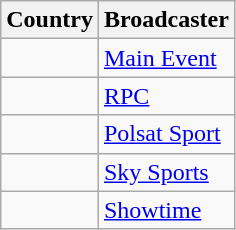<table class="wikitable">
<tr>
<th align=center>Country</th>
<th align=center>Broadcaster</th>
</tr>
<tr>
<td></td>
<td><a href='#'>Main Event</a></td>
</tr>
<tr>
<td></td>
<td><a href='#'>RPC</a></td>
</tr>
<tr>
<td></td>
<td><a href='#'>Polsat Sport</a></td>
</tr>
<tr>
<td></td>
<td><a href='#'>Sky Sports</a></td>
</tr>
<tr>
<td></td>
<td><a href='#'>Showtime</a></td>
</tr>
</table>
